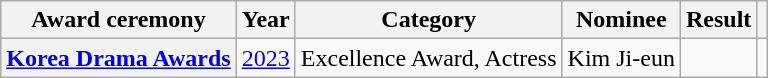<table class="wikitable plainrowheaders sortable">
<tr>
<th scope="col">Award ceremony</th>
<th scope="col">Year</th>
<th scope="col">Category</th>
<th scope="col">Nominee</th>
<th scope="col">Result</th>
<th scope="col" class="unsortable"></th>
</tr>
<tr>
<th scope="row"><a href='#'>Korea Drama Awards</a></th>
<td style="text-align:center"><a href='#'>2023</a></td>
<td>Excellence Award, Actress</td>
<td>Kim Ji-eun</td>
<td></td>
<td style="text-align:center"></td>
</tr>
</table>
